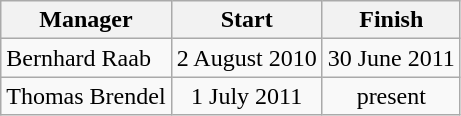<table class="wikitable">
<tr>
<th>Manager</th>
<th>Start</th>
<th>Finish</th>
</tr>
<tr align="center">
<td align="left">Bernhard Raab</td>
<td>2 August 2010</td>
<td>30 June 2011</td>
</tr>
<tr align="center">
<td align="left">Thomas Brendel</td>
<td>1 July 2011</td>
<td>present</td>
</tr>
</table>
